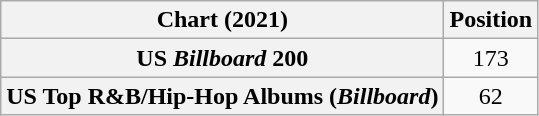<table class="wikitable sortable plainrowheaders" style="text-align:center">
<tr>
<th scope="col">Chart (2021)</th>
<th scope="col">Position</th>
</tr>
<tr>
<th scope="row">US <em>Billboard</em> 200</th>
<td>173</td>
</tr>
<tr>
<th scope="row">US Top R&B/Hip-Hop Albums (<em>Billboard</em>)</th>
<td>62</td>
</tr>
</table>
